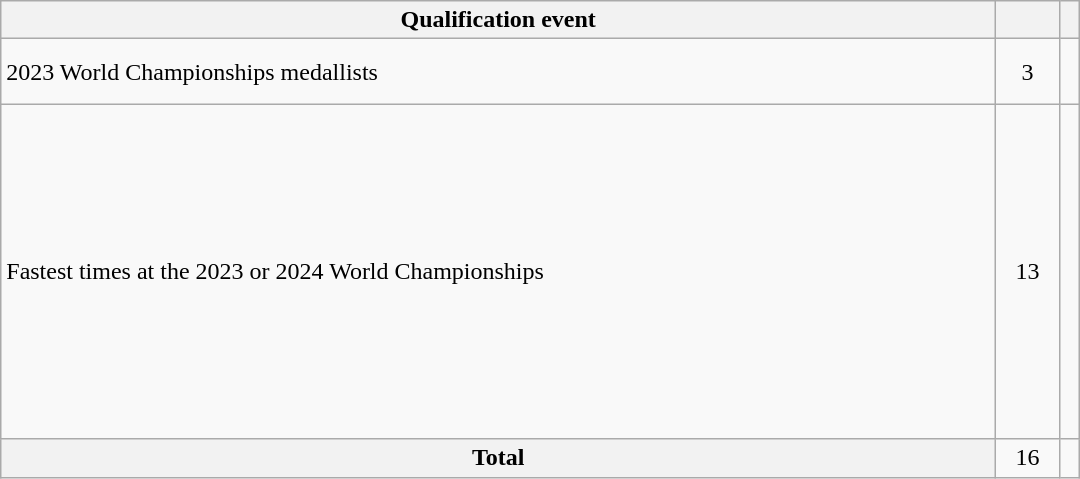<table class=wikitable style="text-align:left" width=720>
<tr>
<th scope="col">Qualification event</th>
<th scope="col"></th>
<th scope="col"></th>
</tr>
<tr>
<td>2023 World Championships medallists</td>
<td align=center>3</td>
<td><br><br></td>
</tr>
<tr>
<td>Fastest times at the 2023 or 2024 World Championships</td>
<td align=center>13</td>
<td><br><br><br><br><br><br><br><br><br><br><br><br></td>
</tr>
<tr>
<th scope="row">Total</th>
<td align=center>16</td>
</tr>
</table>
